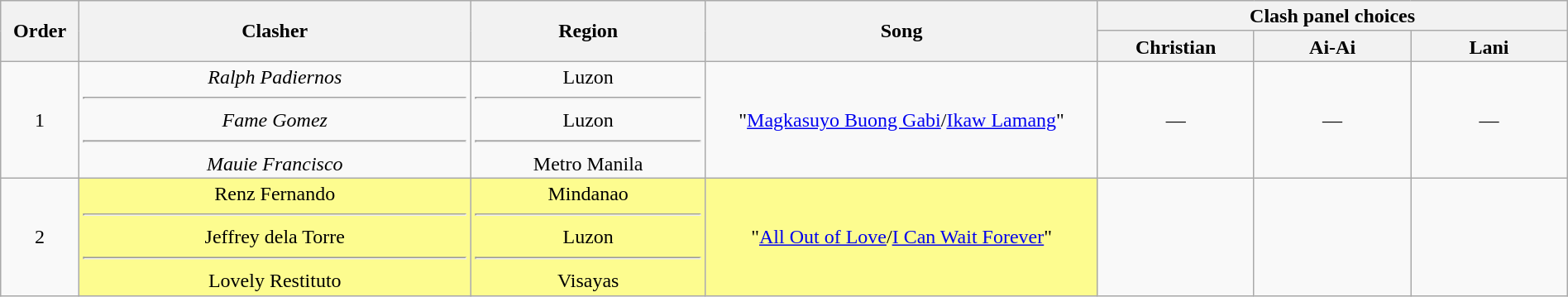<table class="wikitable" style="text-align:center; line-height:17px; width:100%;">
<tr>
<th rowspan="2" width="5%">Order</th>
<th rowspan="2" width="25%">Clasher</th>
<th rowspan="2">Region</th>
<th rowspan="2" width="25%">Song</th>
<th colspan="3" width="30%">Clash panel choices</th>
</tr>
<tr>
<th width="10%">Christian</th>
<th width="10%">Ai-Ai</th>
<th width="10%">Lani</th>
</tr>
<tr>
<td>1</td>
<td><em>Ralph Padiernos</em><hr><em>Fame Gomez</em><hr><em>Mauie Francisco</em></td>
<td>Luzon<hr>Luzon<hr>Metro Manila</td>
<td>"<a href='#'>Magkasuyo Buong Gabi</a>/<a href='#'>Ikaw Lamang</a>"</td>
<td>—</td>
<td>—</td>
<td>—</td>
</tr>
<tr>
<td>2</td>
<td style="background:#fdfc8f;">Renz Fernando<hr>Jeffrey dela Torre<hr>Lovely Restituto</td>
<td style="background:#fdfc8f;">Mindanao<hr>Luzon<hr>Visayas</td>
<td style="background:#fdfc8f;">"<a href='#'>All Out of Love</a>/<a href='#'>I Can Wait Forever</a>"</td>
<td><strong></strong></td>
<td><strong></strong></td>
<td><strong></strong></td>
</tr>
</table>
